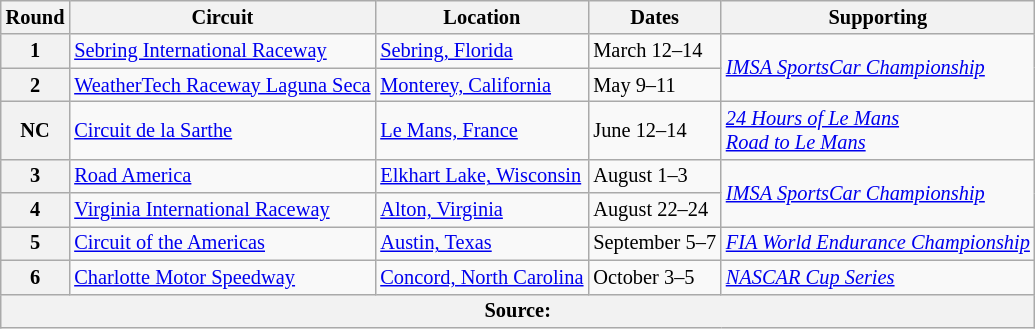<table class="wikitable" style="font-size: 85%;">
<tr>
<th>Round</th>
<th>Circuit</th>
<th>Location</th>
<th>Dates</th>
<th>Supporting</th>
</tr>
<tr>
<th>1</th>
<td><a href='#'>Sebring International Raceway</a></td>
<td> <a href='#'>Sebring, Florida</a></td>
<td>March 12–14</td>
<td rowspan="2"><em><a href='#'>IMSA SportsCar Championship</a></em></td>
</tr>
<tr>
<th>2</th>
<td><a href='#'>WeatherTech Raceway Laguna Seca</a></td>
<td> <a href='#'>Monterey, California</a></td>
<td>May 9–11</td>
</tr>
<tr>
<th>NC</th>
<td><a href='#'>Circuit de la Sarthe</a></td>
<td> <a href='#'>Le Mans, France</a></td>
<td>June 12–14</td>
<td><em><a href='#'>24 Hours of Le Mans</a></em><br><em><a href='#'>Road to Le Mans</a></em></td>
</tr>
<tr>
<th>3</th>
<td><a href='#'>Road America</a></td>
<td> <a href='#'>Elkhart Lake, Wisconsin</a></td>
<td>August 1–3</td>
<td rowspan="2"><em><a href='#'>IMSA SportsCar Championship</a></em></td>
</tr>
<tr>
<th>4</th>
<td><a href='#'>Virginia International Raceway</a></td>
<td> <a href='#'>Alton, Virginia</a></td>
<td>August 22–24</td>
</tr>
<tr>
<th>5</th>
<td><a href='#'>Circuit of the Americas</a></td>
<td> <a href='#'>Austin, Texas</a></td>
<td>September 5–7</td>
<td><em><a href='#'>FIA World Endurance Championship</a></em></td>
</tr>
<tr>
<th>6</th>
<td><a href='#'>Charlotte Motor Speedway</a></td>
<td> <a href='#'>Concord, North Carolina</a></td>
<td>October 3–5</td>
<td><em><a href='#'>NASCAR Cup Series</a></em></td>
</tr>
<tr>
<th colspan="5">Source:</th>
</tr>
</table>
